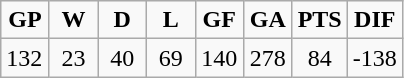<table border="2" class="wikitable">
<tr ---- align="center">
<td width="25"><strong>GP</strong></td>
<td width="25"><strong>W</strong></td>
<td width="25"><strong>D</strong></td>
<td width="25"><strong>L</strong></td>
<td width="25"><strong>GF</strong></td>
<td width="25"><strong>GA</strong></td>
<td width="25"><strong>PTS</strong></td>
<td width="25"><strong>DIF</strong></td>
</tr>
<tr ---- align="center">
<td align="left">132</td>
<td>23</td>
<td>40</td>
<td>69</td>
<td>140</td>
<td>278</td>
<td>84</td>
<td>-138</td>
</tr>
</table>
